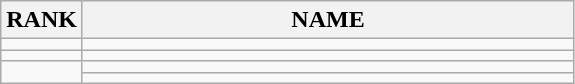<table class="wikitable">
<tr>
<th>RANK</th>
<th style="width: 20em">NAME</th>
</tr>
<tr>
<td align="center"></td>
<td></td>
</tr>
<tr>
<td align="center"></td>
<td></td>
</tr>
<tr>
<td rowspan=2 align="center"></td>
<td></td>
</tr>
<tr>
<td></td>
</tr>
</table>
